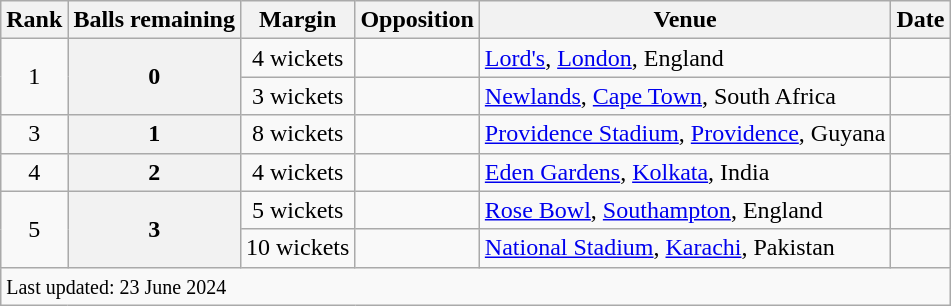<table class="wikitable plainrowheaders">
<tr>
<th scope=col>Rank</th>
<th scope=col>Balls remaining</th>
<th scope=col>Margin</th>
<th scope=col>Opposition</th>
<th scope=col>Venue</th>
<th scope=col>Date</th>
</tr>
<tr>
<td align=center rowspan=2>1</td>
<th scope=row style=text-align:center rowspan=2>0</th>
<td scope=row style=text-align:center;>4 wickets</td>
<td></td>
<td><a href='#'>Lord's</a>, <a href='#'>London</a>, England</td>
<td> </td>
</tr>
<tr>
<td scope=row style=text-align:center;>3 wickets</td>
<td></td>
<td><a href='#'>Newlands</a>, <a href='#'>Cape Town</a>, South Africa</td>
<td></td>
</tr>
<tr>
<td align=center>3</td>
<th scope=row style=text-align:center>1</th>
<td scope=row style=text-align:center;>8 wickets</td>
<td></td>
<td><a href='#'>Providence Stadium</a>, <a href='#'>Providence</a>, Guyana</td>
<td> </td>
</tr>
<tr>
<td align=center>4</td>
<th scope=row style=text-align:center>2</th>
<td scope=row style=text-align:center;>4 wickets</td>
<td></td>
<td><a href='#'>Eden Gardens</a>, <a href='#'>Kolkata</a>, India</td>
<td> </td>
</tr>
<tr>
<td align=center rowspan=2>5</td>
<th scope=row style=text-align:center; rowspan=2>3</th>
<td scope=row style=text-align:center;>5 wickets</td>
<td></td>
<td><a href='#'>Rose Bowl</a>, <a href='#'>Southampton</a>, England</td>
<td></td>
</tr>
<tr>
<td scope=row style=text-align:center;>10 wickets</td>
<td></td>
<td><a href='#'>National Stadium</a>, <a href='#'>Karachi</a>, Pakistan</td>
<td></td>
</tr>
<tr>
<td colspan=6><small>Last updated: 23 June 2024</small></td>
</tr>
</table>
